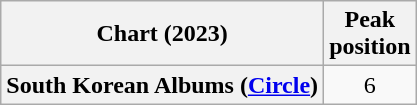<table class="wikitable plainrowheaders" style="text-align:center;">
<tr>
<th scope="col">Chart (2023)</th>
<th scope="col">Peak<br>position</th>
</tr>
<tr>
<th scope="row">South Korean Albums (<a href='#'>Circle</a>)</th>
<td>6</td>
</tr>
</table>
